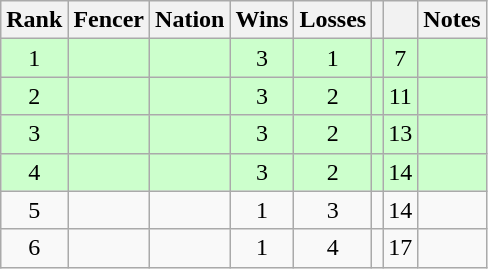<table class="wikitable sortable" style="text-align: center;">
<tr>
<th>Rank</th>
<th>Fencer</th>
<th>Nation</th>
<th>Wins</th>
<th>Losses</th>
<th></th>
<th></th>
<th>Notes</th>
</tr>
<tr style="background:#cfc;">
<td>1</td>
<td align=left></td>
<td align=left></td>
<td>3</td>
<td>1</td>
<td></td>
<td>7</td>
<td></td>
</tr>
<tr style="background:#cfc;">
<td>2</td>
<td align=left></td>
<td align=left></td>
<td>3</td>
<td>2</td>
<td></td>
<td>11</td>
<td></td>
</tr>
<tr style="background:#cfc;">
<td>3</td>
<td align=left></td>
<td align=left></td>
<td>3</td>
<td>2</td>
<td></td>
<td>13</td>
<td></td>
</tr>
<tr style="background:#cfc;">
<td>4</td>
<td align=left></td>
<td align=left></td>
<td>3</td>
<td>2</td>
<td></td>
<td>14</td>
<td></td>
</tr>
<tr>
<td>5</td>
<td align=left></td>
<td align=left></td>
<td>1</td>
<td>3</td>
<td></td>
<td>14</td>
<td></td>
</tr>
<tr>
<td>6</td>
<td align=left></td>
<td align=left></td>
<td>1</td>
<td>4</td>
<td></td>
<td>17</td>
<td></td>
</tr>
</table>
